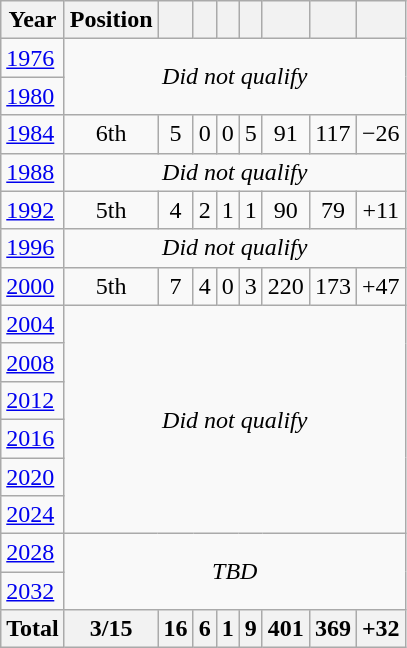<table class="wikitable" style="text-align:center;">
<tr>
<th>Year</th>
<th>Position</th>
<th></th>
<th></th>
<th></th>
<th></th>
<th></th>
<th></th>
<th></th>
</tr>
<tr>
<td align=left> <a href='#'>1976</a></td>
<td colspan="8" rowspan=2><em>Did not qualify</em></td>
</tr>
<tr>
<td align=left> <a href='#'>1980</a></td>
</tr>
<tr>
<td align=left> <a href='#'>1984</a></td>
<td>6th</td>
<td>5</td>
<td>0</td>
<td>0</td>
<td>5</td>
<td>91</td>
<td>117</td>
<td>−26</td>
</tr>
<tr>
<td align=left> <a href='#'>1988</a></td>
<td colspan="8"><em>Did not qualify</em></td>
</tr>
<tr>
<td align=left> <a href='#'>1992</a></td>
<td>5th</td>
<td>4</td>
<td>2</td>
<td>1</td>
<td>1</td>
<td>90</td>
<td>79</td>
<td>+11</td>
</tr>
<tr>
<td align=left> <a href='#'>1996</a></td>
<td colspan="8"><em>Did not qualify</em></td>
</tr>
<tr>
<td align=left> <a href='#'>2000</a></td>
<td>5th</td>
<td>7</td>
<td>4</td>
<td>0</td>
<td>3</td>
<td>220</td>
<td>173</td>
<td>+47</td>
</tr>
<tr>
<td align=left> <a href='#'>2004</a></td>
<td colspan="8" rowspan=6><em>Did not qualify</em></td>
</tr>
<tr>
<td align=left> <a href='#'>2008</a></td>
</tr>
<tr>
<td align=left> <a href='#'>2012</a></td>
</tr>
<tr>
<td align=left> <a href='#'>2016</a></td>
</tr>
<tr>
<td align=left> <a href='#'>2020</a></td>
</tr>
<tr>
<td align=left> <a href='#'>2024</a></td>
</tr>
<tr>
<td align=left> <a href='#'>2028</a></td>
<td colspan="8" rowspan=2><em>TBD</em></td>
</tr>
<tr>
<td align=left> <a href='#'>2032</a></td>
</tr>
<tr>
<th>Total</th>
<th>3/15</th>
<th>16</th>
<th>6</th>
<th>1</th>
<th>9</th>
<th>401</th>
<th>369</th>
<th>+32</th>
</tr>
</table>
